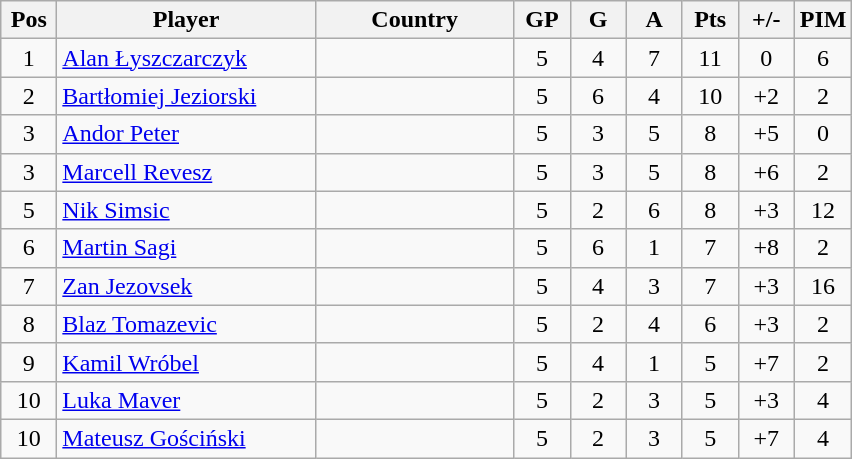<table class="wikitable sortable" style="text-align: center;">
<tr>
<th width=30>Pos</th>
<th width=165>Player</th>
<th width=125>Country</th>
<th width=30>GP</th>
<th width=30>G</th>
<th width=30>A</th>
<th width=30>Pts</th>
<th width=30>+/-</th>
<th width=30>PIM</th>
</tr>
<tr>
<td>1</td>
<td align=left><a href='#'>Alan Łyszczarczyk</a></td>
<td align=left></td>
<td>5</td>
<td>4</td>
<td>7</td>
<td>11</td>
<td>0</td>
<td>6</td>
</tr>
<tr>
<td>2</td>
<td align=left><a href='#'>Bartłomiej Jeziorski</a></td>
<td align=left></td>
<td>5</td>
<td>6</td>
<td>4</td>
<td>10</td>
<td>+2</td>
<td>2</td>
</tr>
<tr>
<td>3</td>
<td align=left><a href='#'>Andor Peter</a></td>
<td align=left></td>
<td>5</td>
<td>3</td>
<td>5</td>
<td>8</td>
<td>+5</td>
<td>0</td>
</tr>
<tr>
<td>3</td>
<td align=left><a href='#'>Marcell Revesz</a></td>
<td align=left></td>
<td>5</td>
<td>3</td>
<td>5</td>
<td>8</td>
<td>+6</td>
<td>2</td>
</tr>
<tr>
<td>5</td>
<td align=left><a href='#'>Nik Simsic</a></td>
<td align=left></td>
<td>5</td>
<td>2</td>
<td>6</td>
<td>8</td>
<td>+3</td>
<td>12</td>
</tr>
<tr>
<td>6</td>
<td align=left><a href='#'>Martin Sagi</a></td>
<td align=left></td>
<td>5</td>
<td>6</td>
<td>1</td>
<td>7</td>
<td>+8</td>
<td>2</td>
</tr>
<tr>
<td>7</td>
<td align=left><a href='#'>Zan Jezovsek</a></td>
<td align=left></td>
<td>5</td>
<td>4</td>
<td>3</td>
<td>7</td>
<td>+3</td>
<td>16</td>
</tr>
<tr>
<td>8</td>
<td align=left><a href='#'>Blaz Tomazevic</a></td>
<td align=left></td>
<td>5</td>
<td>2</td>
<td>4</td>
<td>6</td>
<td>+3</td>
<td>2</td>
</tr>
<tr>
<td>9</td>
<td align=left><a href='#'>Kamil Wróbel</a></td>
<td align=left></td>
<td>5</td>
<td>4</td>
<td>1</td>
<td>5</td>
<td>+7</td>
<td>2</td>
</tr>
<tr>
<td>10</td>
<td align=left><a href='#'>Luka Maver</a></td>
<td align=left></td>
<td>5</td>
<td>2</td>
<td>3</td>
<td>5</td>
<td>+3</td>
<td>4</td>
</tr>
<tr>
<td>10</td>
<td align=left><a href='#'>Mateusz Gościński</a></td>
<td align=left></td>
<td>5</td>
<td>2</td>
<td>3</td>
<td>5</td>
<td>+7</td>
<td>4</td>
</tr>
</table>
